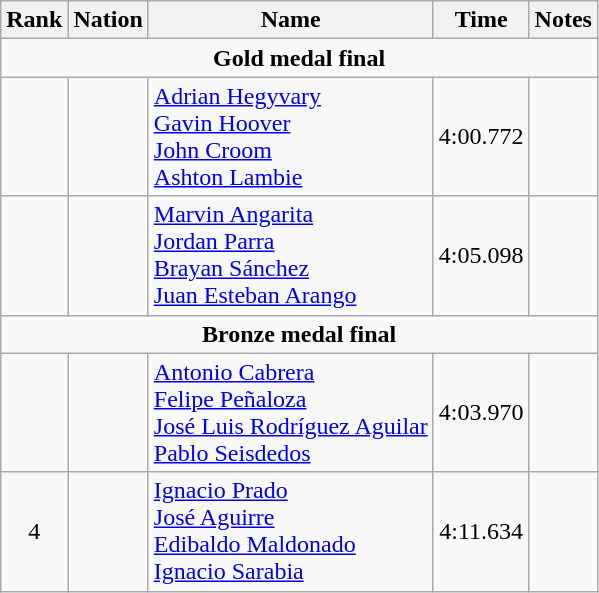<table class="wikitable sortable" style="text-align:center">
<tr>
<th>Rank</th>
<th>Nation</th>
<th>Name</th>
<th>Time</th>
<th>Notes</th>
</tr>
<tr>
<td colspan=5><strong>Gold medal final</strong></td>
</tr>
<tr>
<td></td>
<td align=left></td>
<td align=left><a href='#'>Adrian Hegyvary</a><br><a href='#'>Gavin Hoover</a><br><a href='#'>John Croom</a><br><a href='#'>Ashton Lambie</a></td>
<td>4:00.772</td>
<td></td>
</tr>
<tr>
<td></td>
<td align=left></td>
<td align=left><a href='#'>Marvin Angarita</a><br><a href='#'>Jordan Parra</a><br><a href='#'>Brayan Sánchez</a><br><a href='#'>Juan Esteban Arango</a></td>
<td>4:05.098</td>
<td></td>
</tr>
<tr>
<td colspan=5><strong>Bronze medal final</strong></td>
</tr>
<tr>
<td></td>
<td align=left></td>
<td align=left><a href='#'>Antonio Cabrera</a><br><a href='#'>Felipe Peñaloza</a><br><a href='#'>José Luis Rodríguez Aguilar</a><br><a href='#'>Pablo Seisdedos</a></td>
<td>4:03.970</td>
<td></td>
</tr>
<tr>
<td>4</td>
<td align=left></td>
<td align=left><a href='#'>Ignacio Prado</a><br><a href='#'>José Aguirre</a><br><a href='#'>Edibaldo Maldonado</a><br><a href='#'>Ignacio Sarabia</a></td>
<td>4:11.634</td>
<td></td>
</tr>
</table>
